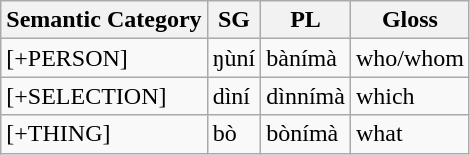<table class="wikitable">
<tr>
<th>Semantic Category</th>
<th>SG</th>
<th>PL</th>
<th>Gloss</th>
</tr>
<tr>
<td>[+PERSON]</td>
<td>ŋùní</td>
<td>bànímà</td>
<td>who/whom</td>
</tr>
<tr>
<td>[+SELECTION]</td>
<td>dìní</td>
<td>dìnnímà</td>
<td>which</td>
</tr>
<tr>
<td>[+THING]</td>
<td>bò</td>
<td>bònímà</td>
<td>what</td>
</tr>
</table>
